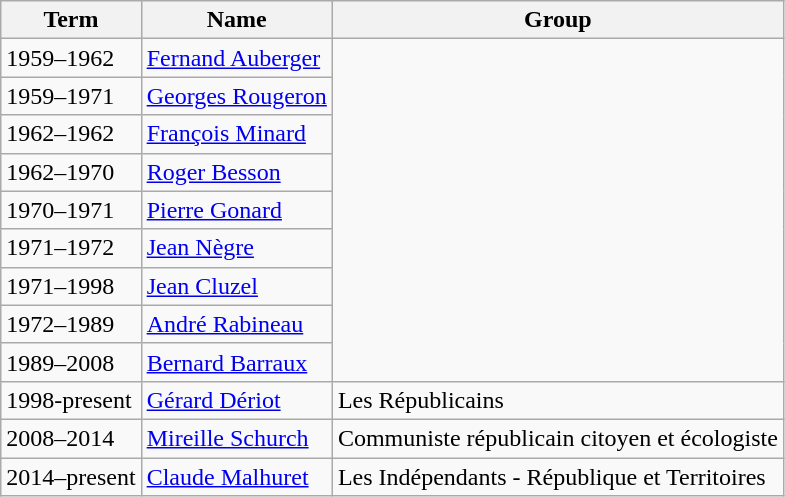<table class="wikitable sortable">
<tr>
<th>Term</th>
<th>Name</th>
<th>Group</th>
</tr>
<tr>
<td>1959–1962</td>
<td><a href='#'>Fernand Auberger</a></td>
</tr>
<tr>
<td>1959–1971</td>
<td><a href='#'>Georges Rougeron</a></td>
</tr>
<tr>
<td>1962–1962</td>
<td><a href='#'>François Minard</a></td>
</tr>
<tr>
<td>1962–1970</td>
<td><a href='#'>Roger Besson</a></td>
</tr>
<tr>
<td>1970–1971</td>
<td><a href='#'>Pierre Gonard</a></td>
</tr>
<tr>
<td>1971–1972</td>
<td><a href='#'>Jean Nègre</a></td>
</tr>
<tr>
<td>1971–1998</td>
<td><a href='#'>Jean Cluzel</a></td>
</tr>
<tr>
<td>1972–1989</td>
<td><a href='#'>André Rabineau</a></td>
</tr>
<tr>
<td>1989–2008</td>
<td><a href='#'>Bernard Barraux</a></td>
</tr>
<tr>
<td>1998-present</td>
<td><a href='#'>Gérard Dériot</a></td>
<td>Les Républicains</td>
</tr>
<tr>
<td>2008–2014</td>
<td><a href='#'>Mireille Schurch</a></td>
<td>Communiste républicain citoyen et écologiste</td>
</tr>
<tr>
<td>2014–present</td>
<td><a href='#'>Claude Malhuret</a></td>
<td>Les Indépendants - République et Territoires</td>
</tr>
</table>
